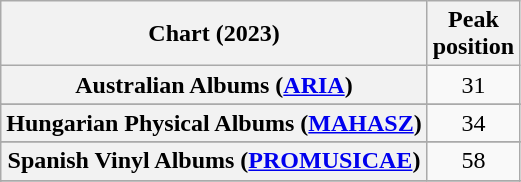<table class="wikitable sortable plainrowheaders" style="text-align:center">
<tr>
<th scope="col">Chart (2023)</th>
<th scope="col">Peak<br>position</th>
</tr>
<tr>
<th scope="row">Australian Albums (<a href='#'>ARIA</a>)</th>
<td>31</td>
</tr>
<tr>
</tr>
<tr>
</tr>
<tr>
<th scope="row">Hungarian Physical Albums (<a href='#'>MAHASZ</a>)</th>
<td>34</td>
</tr>
<tr>
</tr>
<tr>
<th scope="row">Spanish Vinyl Albums (<a href='#'>PROMUSICAE</a>)</th>
<td>58</td>
</tr>
<tr>
</tr>
<tr>
</tr>
<tr>
</tr>
</table>
